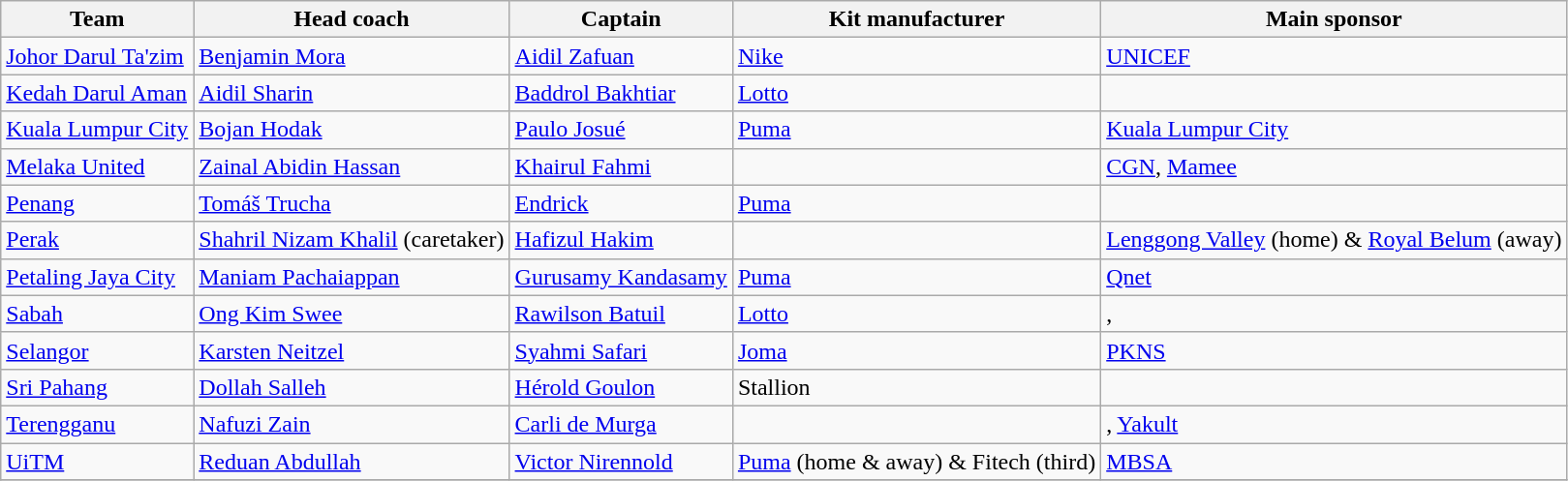<table class="wikitable sortable" style="text-align:left;">
<tr>
<th>Team</th>
<th>Head coach</th>
<th>Captain</th>
<th>Kit manufacturer</th>
<th>Main sponsor</th>
</tr>
<tr>
<td><a href='#'>Johor Darul Ta'zim</a></td>
<td> <a href='#'>Benjamin Mora</a></td>
<td> <a href='#'>Aidil Zafuan</a></td>
<td><a href='#'>Nike</a></td>
<td><a href='#'>UNICEF</a></td>
</tr>
<tr>
<td><a href='#'>Kedah Darul Aman</a></td>
<td> <a href='#'>Aidil Sharin</a></td>
<td> <a href='#'>Baddrol Bakhtiar</a></td>
<td><a href='#'>Lotto</a></td>
<td></td>
</tr>
<tr>
<td><a href='#'>Kuala Lumpur City</a></td>
<td> <a href='#'>Bojan Hodak</a></td>
<td> <a href='#'>Paulo Josué</a></td>
<td><a href='#'>Puma</a></td>
<td><a href='#'>Kuala Lumpur City</a></td>
</tr>
<tr>
<td><a href='#'>Melaka United</a></td>
<td> <a href='#'>Zainal Abidin Hassan</a></td>
<td> <a href='#'>Khairul Fahmi</a></td>
<td></td>
<td> <a href='#'>CGN</a>, <a href='#'>Mamee</a></td>
</tr>
<tr>
<td><a href='#'>Penang</a></td>
<td> <a href='#'>Tomáš Trucha</a></td>
<td> <a href='#'>Endrick</a></td>
<td><a href='#'>Puma</a></td>
<td> </td>
</tr>
<tr>
<td><a href='#'>Perak</a></td>
<td> <a href='#'>Shahril Nizam Khalil</a> (caretaker)</td>
<td> <a href='#'>Hafizul Hakim</a></td>
<td></td>
<td><a href='#'>Lenggong Valley</a> (home) & <a href='#'>Royal Belum</a> (away)</td>
</tr>
<tr>
<td><a href='#'>Petaling Jaya City</a></td>
<td> <a href='#'>Maniam Pachaiappan</a></td>
<td> <a href='#'>Gurusamy Kandasamy</a></td>
<td><a href='#'>Puma</a></td>
<td><a href='#'>Qnet</a></td>
</tr>
<tr>
<td><a href='#'>Sabah</a></td>
<td> <a href='#'>Ong Kim Swee</a></td>
<td> <a href='#'>Rawilson Batuil</a></td>
<td><a href='#'>Lotto</a></td>
<td>, </td>
</tr>
<tr>
<td><a href='#'>Selangor</a></td>
<td> <a href='#'>Karsten Neitzel</a></td>
<td> <a href='#'>Syahmi Safari</a></td>
<td><a href='#'>Joma</a></td>
<td><a href='#'>PKNS</a></td>
</tr>
<tr>
<td><a href='#'>Sri Pahang</a></td>
<td> <a href='#'>Dollah Salleh</a></td>
<td> <a href='#'>Hérold Goulon</a></td>
<td>Stallion</td>
<td> </td>
</tr>
<tr>
<td><a href='#'>Terengganu</a></td>
<td> <a href='#'>Nafuzi Zain</a></td>
<td> <a href='#'>Carli de Murga</a></td>
<td></td>
<td>, <a href='#'>Yakult</a></td>
</tr>
<tr>
<td><a href='#'>UiTM</a></td>
<td> <a href='#'>Reduan Abdullah</a></td>
<td> <a href='#'>Victor Nirennold</a></td>
<td><a href='#'>Puma</a> (home & away) & Fitech (third)</td>
<td><a href='#'>MBSA</a></td>
</tr>
<tr>
</tr>
</table>
